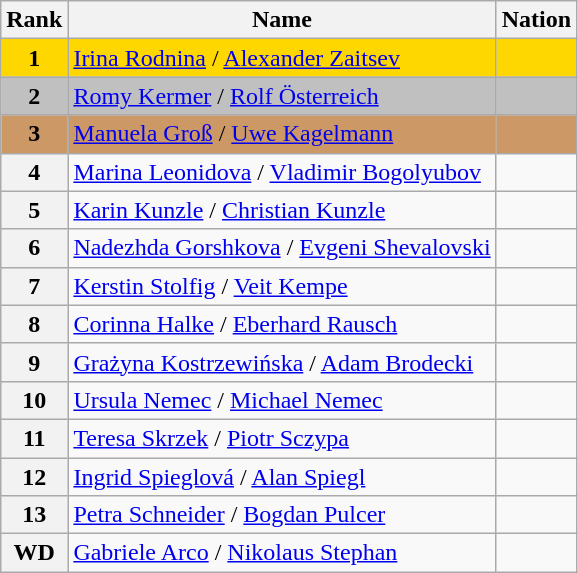<table class="wikitable">
<tr>
<th>Rank</th>
<th>Name</th>
<th>Nation</th>
</tr>
<tr bgcolor="gold">
<td align="center"><strong>1</strong></td>
<td><a href='#'>Irina Rodnina</a> / <a href='#'>Alexander Zaitsev</a></td>
<td></td>
</tr>
<tr bgcolor="silver">
<td align="center"><strong>2</strong></td>
<td><a href='#'>Romy Kermer</a> / <a href='#'>Rolf Österreich</a></td>
<td></td>
</tr>
<tr bgcolor="cc9966">
<td align="center"><strong>3</strong></td>
<td><a href='#'>Manuela Groß</a> / <a href='#'>Uwe Kagelmann</a></td>
<td></td>
</tr>
<tr>
<th>4</th>
<td><a href='#'>Marina Leonidova</a> / <a href='#'>Vladimir Bogolyubov</a></td>
<td></td>
</tr>
<tr>
<th>5</th>
<td><a href='#'>Karin Kunzle</a> / <a href='#'>Christian Kunzle</a></td>
<td></td>
</tr>
<tr>
<th>6</th>
<td><a href='#'>Nadezhda Gorshkova</a> / <a href='#'>Evgeni Shevalovski</a></td>
<td></td>
</tr>
<tr>
<th>7</th>
<td><a href='#'>Kerstin Stolfig</a> / <a href='#'>Veit Kempe</a></td>
<td></td>
</tr>
<tr>
<th>8</th>
<td><a href='#'>Corinna Halke</a> / <a href='#'>Eberhard Rausch</a></td>
<td></td>
</tr>
<tr>
<th>9</th>
<td><a href='#'>Grażyna Kostrzewińska</a> / <a href='#'>Adam Brodecki</a></td>
<td></td>
</tr>
<tr>
<th>10</th>
<td><a href='#'>Ursula Nemec</a> / <a href='#'>Michael Nemec</a></td>
<td></td>
</tr>
<tr>
<th>11</th>
<td><a href='#'>Teresa Skrzek</a> / <a href='#'>Piotr Sczypa</a></td>
<td></td>
</tr>
<tr>
<th>12</th>
<td><a href='#'>Ingrid Spieglová</a> / <a href='#'>Alan Spiegl</a></td>
<td></td>
</tr>
<tr>
<th>13</th>
<td><a href='#'>Petra Schneider</a> / <a href='#'>Bogdan Pulcer</a></td>
<td></td>
</tr>
<tr>
<th>WD</th>
<td><a href='#'>Gabriele Arco</a> / <a href='#'>Nikolaus Stephan</a></td>
<td></td>
</tr>
</table>
